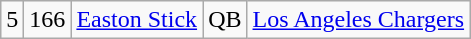<table class="wikitable" style="text-align:center">
<tr>
<td>5</td>
<td>166</td>
<td><a href='#'>Easton Stick</a></td>
<td>QB</td>
<td><a href='#'>Los Angeles Chargers</a></td>
</tr>
</table>
